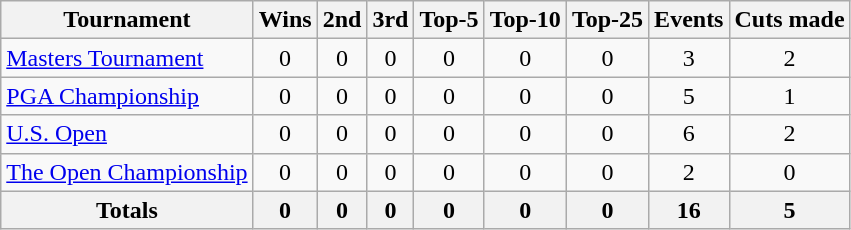<table class=wikitable style=text-align:center>
<tr>
<th>Tournament</th>
<th>Wins</th>
<th>2nd</th>
<th>3rd</th>
<th>Top-5</th>
<th>Top-10</th>
<th>Top-25</th>
<th>Events</th>
<th>Cuts made</th>
</tr>
<tr>
<td align=left><a href='#'>Masters Tournament</a></td>
<td>0</td>
<td>0</td>
<td>0</td>
<td>0</td>
<td>0</td>
<td>0</td>
<td>3</td>
<td>2</td>
</tr>
<tr>
<td align=left><a href='#'>PGA Championship</a></td>
<td>0</td>
<td>0</td>
<td>0</td>
<td>0</td>
<td>0</td>
<td>0</td>
<td>5</td>
<td>1</td>
</tr>
<tr>
<td align=left><a href='#'>U.S. Open</a></td>
<td>0</td>
<td>0</td>
<td>0</td>
<td>0</td>
<td>0</td>
<td>0</td>
<td>6</td>
<td>2</td>
</tr>
<tr>
<td align=left><a href='#'>The Open Championship</a></td>
<td>0</td>
<td>0</td>
<td>0</td>
<td>0</td>
<td>0</td>
<td>0</td>
<td>2</td>
<td>0</td>
</tr>
<tr>
<th>Totals</th>
<th>0</th>
<th>0</th>
<th>0</th>
<th>0</th>
<th>0</th>
<th>0</th>
<th>16</th>
<th>5</th>
</tr>
</table>
